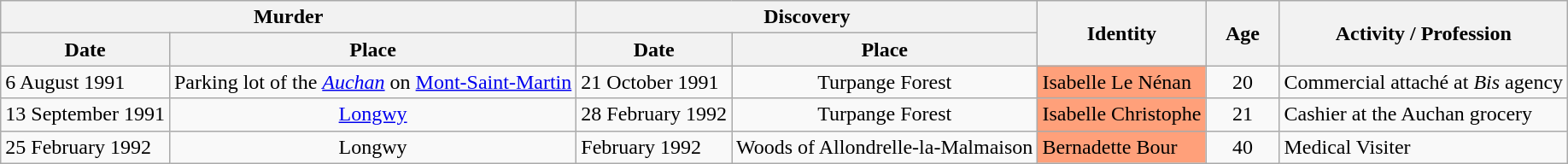<table class="wikitable" style="margin-bottom: 10px;">
<tr>
<th colspan="2" scope="col">Murder</th>
<th colspan="2" scope="col">Discovery</th>
<th rowspan="2" scope="col">Identity</th>
<th rowspan="2" scope="col" style="width:50px;">Age</th>
<th rowspan="2" scope="col">Activity / Profession</th>
</tr>
<tr>
<th scope="col">Date</th>
<th scope="col">Place</th>
<th scope="col">Date</th>
<th scope="col">Place</th>
</tr>
<tr>
<td scope="row" style="text-align: left;">6 August 1991</td>
<td style="text-align: center;">Parking lot of the <em><a href='#'>Auchan</a></em> on <a href='#'>Mont-Saint-Martin</a></td>
<td scope="row" style="text-align: left;">21 October 1991</td>
<td style="text-align: center;">Turpange Forest</td>
<td style="background:LightSalmon">Isabelle Le Nénan</td>
<td style="text-align: center;">20</td>
<td>Commercial attaché at <em>Bis</em> agency</td>
</tr>
<tr>
<td scope="row" style="text-align: left;">13 September 1991</td>
<td style="text-align: center;"><a href='#'>Longwy</a></td>
<td scope="row" style="text-align: left;">28 February 1992</td>
<td style="text-align: center;">Turpange Forest</td>
<td style="background:LightSalmon">Isabelle Christophe</td>
<td style="text-align: center;">21</td>
<td>Cashier at the Auchan grocery</td>
</tr>
<tr>
<td scope="row" style="text-align: left;">25 February 1992</td>
<td style="text-align: center;">Longwy</td>
<td scope="row" style="text-align: left;">February 1992</td>
<td style="text-align: center;">Woods of Allondrelle-la-Malmaison</td>
<td style="background:LightSalmon">Bernadette Bour</td>
<td style="text-align: center;">40</td>
<td>Medical Visiter</td>
</tr>
</table>
